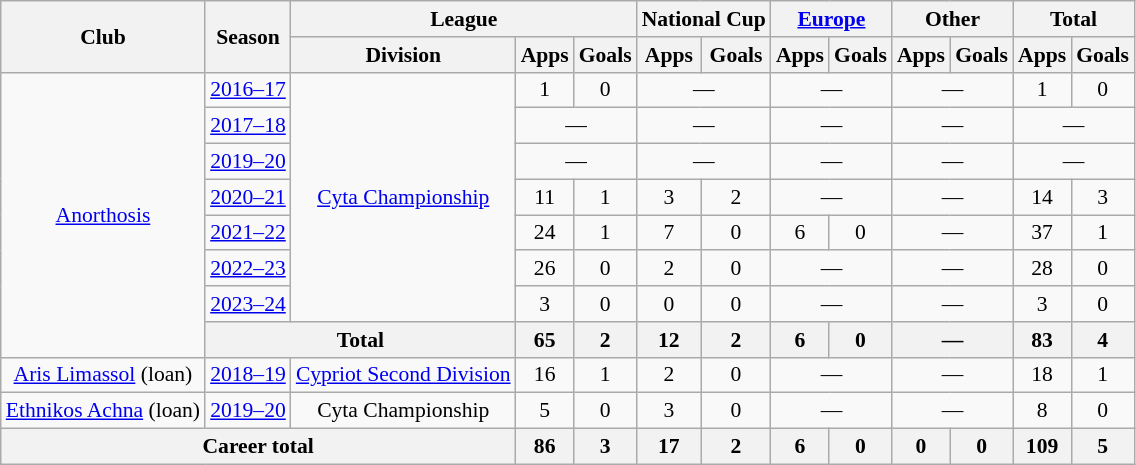<table class="wikitable" style="font-size:90%; text-align: center">
<tr>
<th rowspan=2>Club</th>
<th rowspan=2>Season</th>
<th colspan=3>League</th>
<th colspan=2>National Cup</th>
<th colspan=2><a href='#'>Europe</a></th>
<th colspan=2>Other</th>
<th colspan=2>Total</th>
</tr>
<tr>
<th>Division</th>
<th>Apps</th>
<th>Goals</th>
<th>Apps</th>
<th>Goals</th>
<th>Apps</th>
<th>Goals</th>
<th>Apps</th>
<th>Goals</th>
<th>Apps</th>
<th>Goals</th>
</tr>
<tr>
<td rowspan=8><a href='#'>Anorthosis</a></td>
<td><a href='#'>2016–17</a></td>
<td rowspan="7"><a href='#'>Cyta Championship</a></td>
<td>1</td>
<td>0</td>
<td colspan="2">—</td>
<td colspan="2">—</td>
<td colspan="2">—</td>
<td>1</td>
<td>0</td>
</tr>
<tr>
<td><a href='#'>2017–18</a></td>
<td colspan="2">—</td>
<td colspan="2">—</td>
<td colspan="2">—</td>
<td colspan="2">—</td>
<td colspan="2">—</td>
</tr>
<tr>
<td><a href='#'>2019–20</a></td>
<td colspan="2">—</td>
<td colspan="2">—</td>
<td colspan="2">—</td>
<td colspan="2">—</td>
<td colspan="2">—</td>
</tr>
<tr>
<td><a href='#'>2020–21</a></td>
<td>11</td>
<td>1</td>
<td>3</td>
<td>2</td>
<td colspan="2">—</td>
<td colspan="2">—</td>
<td>14</td>
<td>3</td>
</tr>
<tr>
<td><a href='#'>2021–22</a></td>
<td>24</td>
<td>1</td>
<td>7</td>
<td>0</td>
<td>6</td>
<td>0</td>
<td colspan="2">—</td>
<td>37</td>
<td>1</td>
</tr>
<tr>
<td><a href='#'>2022–23</a></td>
<td>26</td>
<td>0</td>
<td>2</td>
<td>0</td>
<td colspan="2">—</td>
<td colspan="2">—</td>
<td>28</td>
<td>0</td>
</tr>
<tr>
<td><a href='#'>2023–24</a></td>
<td>3</td>
<td>0</td>
<td>0</td>
<td>0</td>
<td colspan="2">—</td>
<td colspan="2">—</td>
<td>3</td>
<td>0</td>
</tr>
<tr>
<th colspan="2">Total</th>
<th>65</th>
<th>2</th>
<th>12</th>
<th>2</th>
<th>6</th>
<th>0</th>
<th colspan="2">—</th>
<th>83</th>
<th>4</th>
</tr>
<tr>
<td><a href='#'>Aris Limassol</a> (loan)</td>
<td><a href='#'>2018–19</a></td>
<td><a href='#'>Cypriot Second Division</a></td>
<td>16</td>
<td>1</td>
<td>2</td>
<td>0</td>
<td colspan="2">—</td>
<td colspan="2">—</td>
<td>18</td>
<td>1</td>
</tr>
<tr>
<td><a href='#'>Ethnikos Achna</a> (loan)</td>
<td><a href='#'>2019–20</a></td>
<td>Cyta Championship</td>
<td>5</td>
<td>0</td>
<td>3</td>
<td>0</td>
<td colspan="2">—</td>
<td colspan="2">—</td>
<td>8</td>
<td>0</td>
</tr>
<tr>
<th colspan="3">Career total</th>
<th>86</th>
<th>3</th>
<th>17</th>
<th>2</th>
<th>6</th>
<th>0</th>
<th>0</th>
<th>0</th>
<th>109</th>
<th>5</th>
</tr>
</table>
